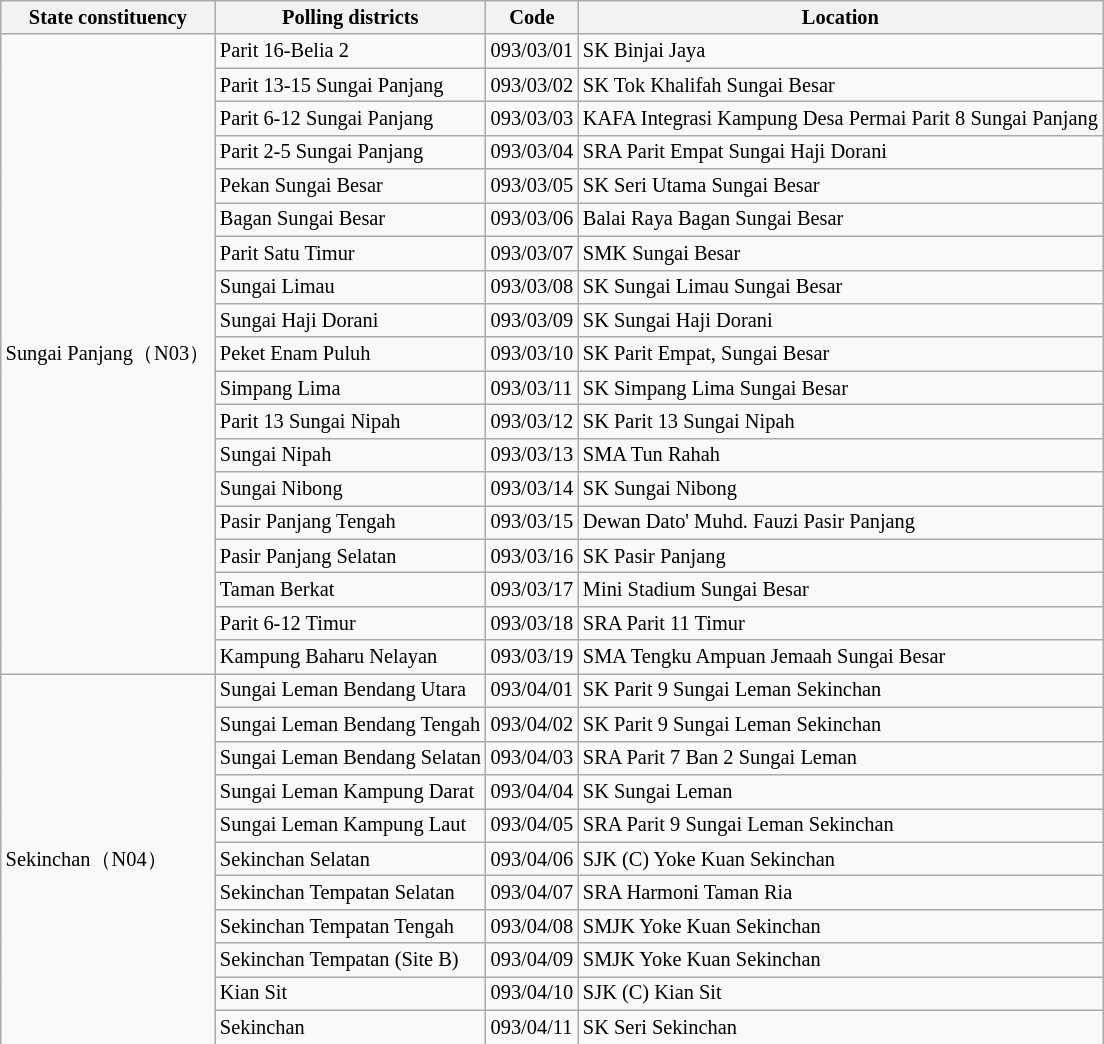<table class="wikitable sortable mw-collapsible" style="white-space:nowrap;font-size:85%">
<tr>
<th>State constituency</th>
<th>Polling districts</th>
<th>Code</th>
<th>Location</th>
</tr>
<tr>
<td rowspan="19">Sungai Panjang（N03）</td>
<td>Parit 16-Belia 2</td>
<td>093/03/01</td>
<td>SK Binjai Jaya</td>
</tr>
<tr>
<td>Parit 13-15 Sungai Panjang</td>
<td>093/03/02</td>
<td>SK Tok Khalifah Sungai Besar</td>
</tr>
<tr>
<td>Parit 6-12 Sungai Panjang</td>
<td>093/03/03</td>
<td>KAFA Integrasi Kampung Desa Permai Parit 8 Sungai Panjang</td>
</tr>
<tr>
<td>Parit 2-5 Sungai Panjang</td>
<td>093/03/04</td>
<td>SRA Parit Empat Sungai Haji Dorani</td>
</tr>
<tr>
<td>Pekan Sungai Besar</td>
<td>093/03/05</td>
<td>SK Seri Utama Sungai Besar</td>
</tr>
<tr>
<td>Bagan Sungai Besar</td>
<td>093/03/06</td>
<td>Balai Raya Bagan Sungai Besar</td>
</tr>
<tr>
<td>Parit Satu Timur</td>
<td>093/03/07</td>
<td>SMK Sungai Besar</td>
</tr>
<tr>
<td>Sungai Limau</td>
<td>093/03/08</td>
<td>SK Sungai Limau Sungai Besar</td>
</tr>
<tr>
<td>Sungai Haji Dorani</td>
<td>093/03/09</td>
<td>SK Sungai Haji Dorani</td>
</tr>
<tr>
<td>Peket Enam Puluh</td>
<td>093/03/10</td>
<td>SK Parit Empat, Sungai Besar</td>
</tr>
<tr>
<td>Simpang Lima</td>
<td>093/03/11</td>
<td>SK Simpang Lima Sungai Besar</td>
</tr>
<tr>
<td>Parit 13 Sungai Nipah</td>
<td>093/03/12</td>
<td>SK Parit 13 Sungai Nipah</td>
</tr>
<tr>
<td>Sungai Nipah</td>
<td>093/03/13</td>
<td>SMA Tun Rahah</td>
</tr>
<tr>
<td>Sungai Nibong</td>
<td>093/03/14</td>
<td>SK Sungai Nibong</td>
</tr>
<tr>
<td>Pasir Panjang Tengah</td>
<td>093/03/15</td>
<td>Dewan Dato' Muhd. Fauzi Pasir Panjang</td>
</tr>
<tr>
<td>Pasir Panjang Selatan</td>
<td>093/03/16</td>
<td>SK Pasir Panjang</td>
</tr>
<tr>
<td>Taman Berkat</td>
<td>093/03/17</td>
<td>Mini Stadium Sungai Besar</td>
</tr>
<tr>
<td>Parit 6-12 Timur</td>
<td>093/03/18</td>
<td>SRA Parit 11 Timur</td>
</tr>
<tr>
<td>Kampung Baharu Nelayan</td>
<td>093/03/19</td>
<td>SMA Tengku Ampuan Jemaah Sungai Besar</td>
</tr>
<tr>
<td rowspan="11">Sekinchan（N04）</td>
<td>Sungai Leman Bendang Utara</td>
<td>093/04/01</td>
<td>SK Parit 9 Sungai Leman Sekinchan</td>
</tr>
<tr>
<td>Sungai Leman Bendang Tengah</td>
<td>093/04/02</td>
<td>SK Parit 9 Sungai Leman Sekinchan</td>
</tr>
<tr>
<td>Sungai Leman Bendang Selatan</td>
<td>093/04/03</td>
<td>SRA Parit 7 Ban 2 Sungai Leman</td>
</tr>
<tr>
<td>Sungai Leman Kampung Darat</td>
<td>093/04/04</td>
<td>SK Sungai Leman</td>
</tr>
<tr>
<td>Sungai Leman Kampung Laut</td>
<td>093/04/05</td>
<td>SRA Parit 9 Sungai Leman Sekinchan</td>
</tr>
<tr>
<td>Sekinchan Selatan</td>
<td>093/04/06</td>
<td>SJK (C) Yoke Kuan Sekinchan</td>
</tr>
<tr>
<td>Sekinchan Tempatan Selatan</td>
<td>093/04/07</td>
<td>SRA Harmoni Taman Ria</td>
</tr>
<tr>
<td>Sekinchan Tempatan Tengah</td>
<td>093/04/08</td>
<td>SMJK Yoke Kuan Sekinchan</td>
</tr>
<tr>
<td>Sekinchan Tempatan (Site B)</td>
<td>093/04/09</td>
<td>SMJK Yoke Kuan Sekinchan</td>
</tr>
<tr>
<td>Kian Sit</td>
<td>093/04/10</td>
<td>SJK (C) Kian Sit</td>
</tr>
<tr>
<td>Sekinchan</td>
<td>093/04/11</td>
<td>SK Seri Sekinchan</td>
</tr>
</table>
